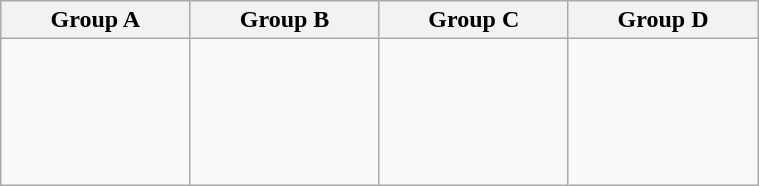<table class="wikitable" width=40%>
<tr>
<th width=25%>Group A</th>
<th width=25%>Group B</th>
<th width=25%>Group C</th>
<th width=25%>Group D</th>
</tr>
<tr>
<td><br><br>
<br>
<br>
<br></td>
<td><br><br>
<br>
<br>
<br></td>
<td><br><br>
<br>
<br>
</td>
<td valign="top"><br><br>
<br>
<br>
<br></td>
</tr>
</table>
